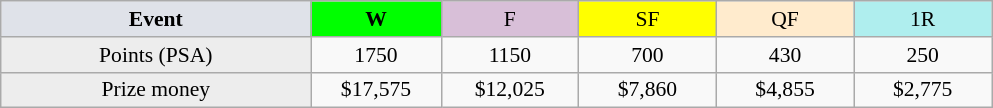<table class=wikitable style=font-size:90%;text-align:center>
<tr>
<td width=200 colspan=1 bgcolor=#dfe2e9><strong>Event</strong></td>
<td width=80 bgcolor=lime><strong>W</strong></td>
<td width=85 bgcolor=#D8BFD8>F</td>
<td width=85 bgcolor=#FFFF00>SF</td>
<td width=85 bgcolor=#ffebcd>QF</td>
<td width=85 bgcolor=#afeeee>1R</td>
</tr>
<tr>
<td bgcolor=#EDEDED>Points (PSA)</td>
<td>1750</td>
<td>1150</td>
<td>700</td>
<td>430</td>
<td>250</td>
</tr>
<tr>
<td bgcolor=#EDEDED>Prize money</td>
<td>$17,575</td>
<td>$12,025</td>
<td>$7,860</td>
<td>$4,855</td>
<td>$2,775</td>
</tr>
</table>
